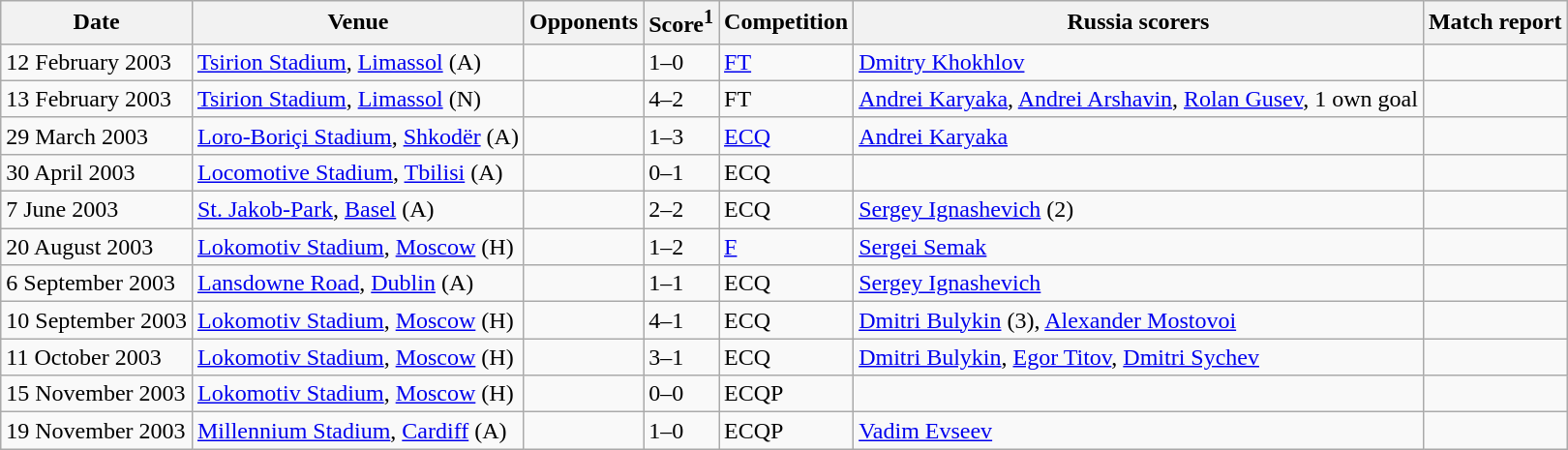<table class="wikitable">
<tr>
<th>Date</th>
<th>Venue</th>
<th>Opponents</th>
<th>Score<sup>1</sup></th>
<th>Competition</th>
<th>Russia scorers</th>
<th>Match report</th>
</tr>
<tr>
<td>12 February 2003</td>
<td><a href='#'>Tsirion Stadium</a>, <a href='#'>Limassol</a> (A)</td>
<td></td>
<td>1–0</td>
<td><a href='#'>FT</a></td>
<td><a href='#'>Dmitry Khokhlov</a></td>
<td></td>
</tr>
<tr>
<td>13 February 2003</td>
<td><a href='#'>Tsirion Stadium</a>, <a href='#'>Limassol</a> (N)</td>
<td></td>
<td>4–2</td>
<td>FT</td>
<td><a href='#'>Andrei Karyaka</a>, <a href='#'>Andrei Arshavin</a>, <a href='#'>Rolan Gusev</a>, 1 own goal</td>
<td></td>
</tr>
<tr>
<td>29 March 2003</td>
<td><a href='#'>Loro-Boriçi Stadium</a>, <a href='#'>Shkodër</a> (A)</td>
<td></td>
<td>1–3</td>
<td><a href='#'>ECQ</a></td>
<td><a href='#'>Andrei Karyaka</a></td>
<td></td>
</tr>
<tr>
<td>30 April 2003</td>
<td><a href='#'>Locomotive Stadium</a>, <a href='#'>Tbilisi</a> (A)</td>
<td></td>
<td>0–1</td>
<td>ECQ</td>
<td></td>
<td></td>
</tr>
<tr>
<td>7 June 2003</td>
<td><a href='#'>St. Jakob-Park</a>, <a href='#'>Basel</a> (A)</td>
<td></td>
<td>2–2</td>
<td>ECQ</td>
<td><a href='#'>Sergey Ignashevich</a> (2)</td>
<td></td>
</tr>
<tr>
<td>20 August 2003</td>
<td><a href='#'>Lokomotiv Stadium</a>, <a href='#'>Moscow</a> (H)</td>
<td></td>
<td>1–2</td>
<td><a href='#'>F</a></td>
<td><a href='#'>Sergei Semak</a></td>
<td></td>
</tr>
<tr>
<td>6 September 2003</td>
<td><a href='#'>Lansdowne Road</a>, <a href='#'>Dublin</a> (A)</td>
<td></td>
<td>1–1</td>
<td>ECQ</td>
<td><a href='#'>Sergey Ignashevich</a></td>
<td></td>
</tr>
<tr>
<td>10 September 2003</td>
<td><a href='#'>Lokomotiv Stadium</a>, <a href='#'>Moscow</a> (H)</td>
<td></td>
<td>4–1</td>
<td>ECQ</td>
<td><a href='#'>Dmitri Bulykin</a> (3), <a href='#'>Alexander Mostovoi</a></td>
<td></td>
</tr>
<tr>
<td>11 October 2003</td>
<td><a href='#'>Lokomotiv Stadium</a>, <a href='#'>Moscow</a> (H)</td>
<td></td>
<td>3–1</td>
<td>ECQ</td>
<td><a href='#'>Dmitri Bulykin</a>, <a href='#'>Egor Titov</a>, <a href='#'>Dmitri Sychev</a></td>
<td></td>
</tr>
<tr>
<td>15 November 2003</td>
<td><a href='#'>Lokomotiv Stadium</a>, <a href='#'>Moscow</a> (H)</td>
<td></td>
<td>0–0</td>
<td>ECQP</td>
<td></td>
<td></td>
</tr>
<tr>
<td>19 November 2003</td>
<td><a href='#'>Millennium Stadium</a>, <a href='#'>Cardiff</a> (A)</td>
<td></td>
<td>1–0</td>
<td>ECQP</td>
<td><a href='#'>Vadim Evseev</a></td>
<td></td>
</tr>
</table>
